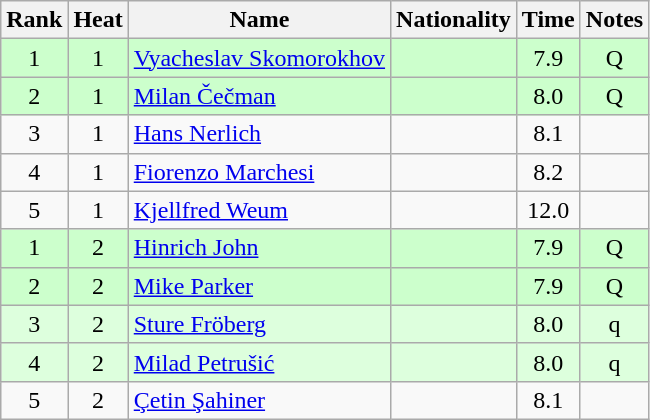<table class="wikitable sortable" style="text-align:center">
<tr>
<th>Rank</th>
<th>Heat</th>
<th>Name</th>
<th>Nationality</th>
<th>Time</th>
<th>Notes</th>
</tr>
<tr bgcolor=ccffcc>
<td>1</td>
<td>1</td>
<td align="left"><a href='#'>Vyacheslav Skomorokhov</a></td>
<td align=left></td>
<td>7.9</td>
<td>Q</td>
</tr>
<tr bgcolor=ccffcc>
<td>2</td>
<td>1</td>
<td align="left"><a href='#'>Milan Čečman</a></td>
<td align=left></td>
<td>8.0</td>
<td>Q</td>
</tr>
<tr>
<td>3</td>
<td>1</td>
<td align="left"><a href='#'>Hans Nerlich</a></td>
<td align=left></td>
<td>8.1</td>
<td></td>
</tr>
<tr>
<td>4</td>
<td>1</td>
<td align="left"><a href='#'>Fiorenzo Marchesi</a></td>
<td align=left></td>
<td>8.2</td>
<td></td>
</tr>
<tr>
<td>5</td>
<td>1</td>
<td align="left"><a href='#'>Kjellfred Weum</a></td>
<td align=left></td>
<td>12.0</td>
<td></td>
</tr>
<tr bgcolor=ccffcc>
<td>1</td>
<td>2</td>
<td align="left"><a href='#'>Hinrich John</a></td>
<td align=left></td>
<td>7.9</td>
<td>Q</td>
</tr>
<tr bgcolor=ccffcc>
<td>2</td>
<td>2</td>
<td align="left"><a href='#'>Mike Parker</a></td>
<td align=left></td>
<td>7.9</td>
<td>Q</td>
</tr>
<tr bgcolor=ddffdd>
<td>3</td>
<td>2</td>
<td align="left"><a href='#'>Sture Fröberg</a></td>
<td align=left></td>
<td>8.0</td>
<td>q</td>
</tr>
<tr bgcolor=ddffdd>
<td>4</td>
<td>2</td>
<td align="left"><a href='#'>Milad Petrušić</a></td>
<td align=left></td>
<td>8.0</td>
<td>q</td>
</tr>
<tr>
<td>5</td>
<td>2</td>
<td align="left"><a href='#'>Çetin Şahiner</a></td>
<td align=left></td>
<td>8.1</td>
<td></td>
</tr>
</table>
